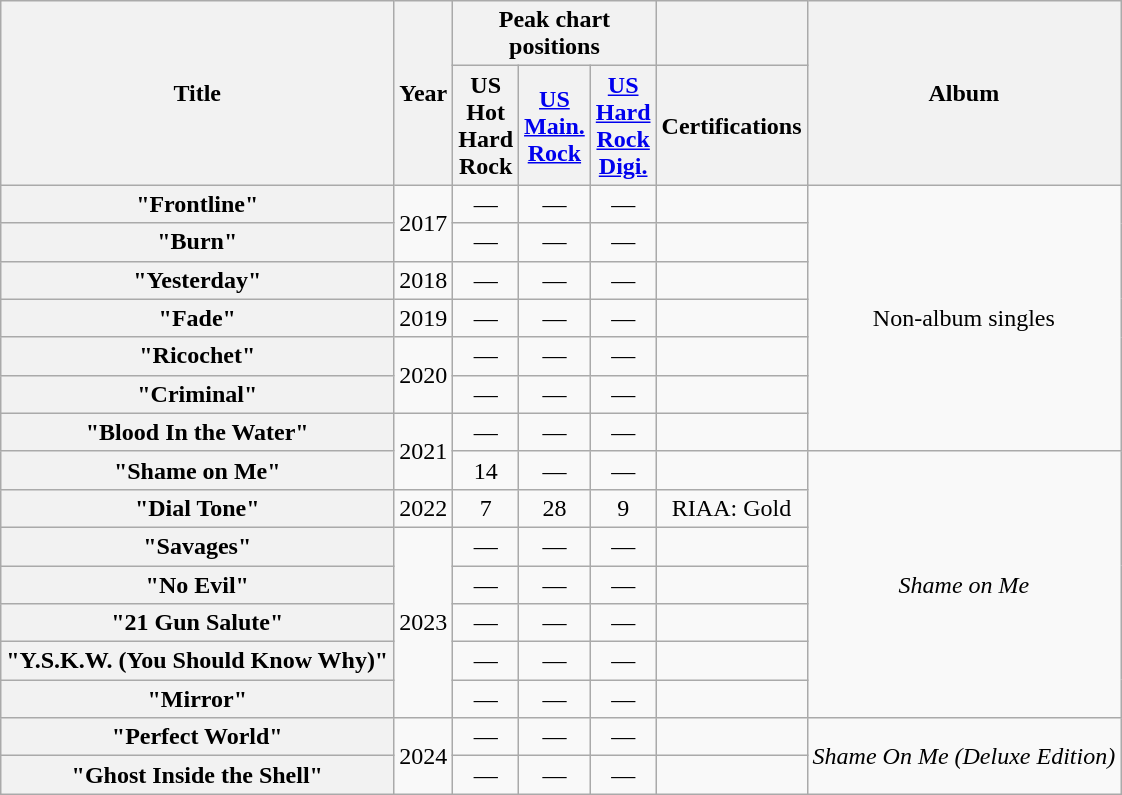<table class="wikitable plainrowheaders" style="text-align:center;">
<tr>
<th scope="col" rowspan="2">Title</th>
<th scope="col" rowspan="2">Year</th>
<th scope="col" colspan="3">Peak chart positions</th>
<th></th>
<th rowspan="2" scope="col">Album</th>
</tr>
<tr>
<th scope="col" style="width:30px;">US Hot Hard Rock<br></th>
<th scope="col" style="width:30px;"><a href='#'>US<br>Main.<br>Rock</a><br></th>
<th scope="col" style="width:30px;"><a href='#'>US<br>Hard<br>Rock<br>Digi.</a></th>
<th>Certifications</th>
</tr>
<tr>
<th scope="row">"Frontline"</th>
<td rowspan="2">2017</td>
<td>—</td>
<td>—</td>
<td>—</td>
<td></td>
<td rowspan="7">Non-album singles</td>
</tr>
<tr>
<th scope="row">"Burn"</th>
<td>—</td>
<td>—</td>
<td>—</td>
<td></td>
</tr>
<tr>
<th scope="row">"Yesterday"</th>
<td>2018</td>
<td>—</td>
<td>—</td>
<td>—</td>
<td></td>
</tr>
<tr>
<th scope="row">"Fade"</th>
<td>2019</td>
<td>—</td>
<td>—</td>
<td>—</td>
<td></td>
</tr>
<tr>
<th scope="row">"Ricochet"</th>
<td rowspan="2">2020</td>
<td>—</td>
<td>—</td>
<td>—</td>
<td></td>
</tr>
<tr>
<th scope="row">"Criminal"</th>
<td>—</td>
<td>—</td>
<td>—</td>
<td></td>
</tr>
<tr>
<th scope="row">"Blood In the Water"</th>
<td rowspan="2">2021</td>
<td>—</td>
<td>—</td>
<td>—</td>
<td></td>
</tr>
<tr>
<th scope="row">"Shame on Me"</th>
<td>14</td>
<td>—</td>
<td>—</td>
<td></td>
<td rowspan="7"><em>Shame on Me</em></td>
</tr>
<tr>
<th scope="row">"Dial Tone"</th>
<td>2022</td>
<td>7</td>
<td>28</td>
<td>9</td>
<td>RIAA: Gold</td>
</tr>
<tr>
<th scope="row">"Savages"</th>
<td rowspan="5">2023</td>
<td>—</td>
<td>—</td>
<td>—</td>
<td></td>
</tr>
<tr>
<th scope="row">"No Evil"</th>
<td>—</td>
<td>—</td>
<td>—</td>
<td></td>
</tr>
<tr>
<th scope="row">"21 Gun Salute"</th>
<td>—</td>
<td>—</td>
<td>—</td>
<td></td>
</tr>
<tr>
<th scope="row">"Y.S.K.W. (You Should Know Why)"</th>
<td>—</td>
<td>—</td>
<td>—</td>
<td></td>
</tr>
<tr>
<th scope="row">"Mirror"</th>
<td>—</td>
<td>—</td>
<td>—</td>
<td></td>
</tr>
<tr>
<th scope="row">"Perfect World"</th>
<td rowspan="2">2024</td>
<td>—</td>
<td>—</td>
<td>—</td>
<td></td>
<td rowspan="2"><em>Shame On Me (Deluxe Edition)</em></td>
</tr>
<tr>
<th scope="row">"Ghost Inside the Shell"</th>
<td>—</td>
<td>—</td>
<td>—</td>
<td></td>
</tr>
</table>
